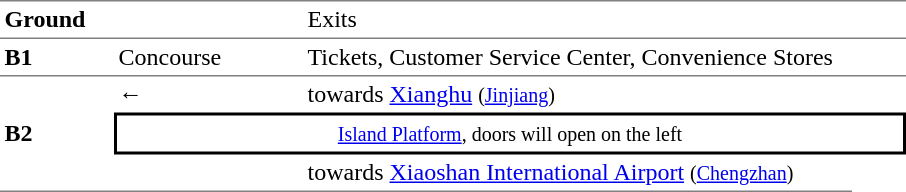<table table border=0 cellspacing=0 cellpadding=3>
<tr>
<td style="border-top:solid 1px gray;border-bottom:solid 1px gray;" width=70><strong>Ground</strong></td>
<td style="border-top:solid 1px gray;border-bottom:solid 1px gray;" width=120></td>
<td style="border-top:solid 1px gray;border-bottom:solid 1px gray;" width=360>Exits</td>
<td style="border-top:solid 1px gray;border-bottom:solid 1px gray;" width=30></td>
</tr>
<tr>
<td style="border-bottom:solid 1px gray;"><strong>B1</strong></td>
<td style="border-bottom:solid 1px gray;">Concourse</td>
<td style="border-bottom:solid 1px gray;">Tickets, Customer Service Center, Convenience Stores</td>
<td style="border-bottom:solid 1px gray;"></td>
</tr>
<tr>
<td style="border-bottom:solid 1px gray;" rowspan=3><strong>B2</strong></td>
<td>←</td>
<td> towards <a href='#'>Xianghu</a> <small> (<a href='#'>Jinjiang</a>)</small></td>
</tr>
<tr>
<td style="border-right:solid 2px black;border-left:solid 2px black;border-top:solid 2px black;border-bottom:solid 2px black;text-align:center;" colspan=3><small><a href='#'>Island Platform</a>, doors will open on the left</small></td>
</tr>
<tr>
<td style="border-bottom:solid 1px gray;"></td>
<td style="border-bottom:solid 1px gray;"> towards <a href='#'>Xiaoshan International Airport</a> <small> (<a href='#'>Chengzhan</a>)</small></td>
</tr>
<tr>
</tr>
</table>
